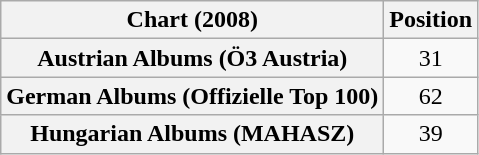<table class="wikitable sortable plainrowheaders" style="text-align:center">
<tr>
<th scope="col">Chart (2008)</th>
<th scope="col">Position</th>
</tr>
<tr>
<th scope="row">Austrian Albums (Ö3 Austria)</th>
<td>31</td>
</tr>
<tr>
<th scope="row">German Albums (Offizielle Top 100)</th>
<td>62</td>
</tr>
<tr>
<th scope="row">Hungarian Albums (MAHASZ)</th>
<td>39</td>
</tr>
</table>
